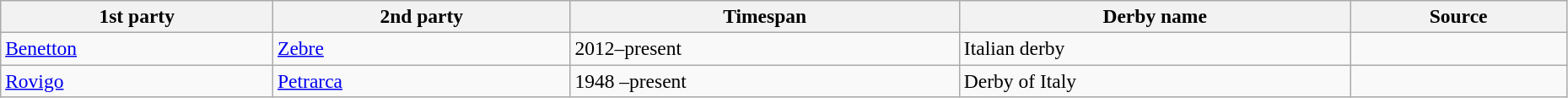<table class="wikitable"  style="font-size:98%; width:98%;">
<tr>
<th>1st party</th>
<th>2nd party</th>
<th>Timespan</th>
<th>Derby name</th>
<th class="unsortable">Source</th>
</tr>
<tr>
<td><a href='#'>Benetton</a></td>
<td><a href='#'>Zebre</a></td>
<td>2012–present</td>
<td>Italian derby</td>
<td></td>
</tr>
<tr>
<td><a href='#'> Rovigo</a></td>
<td><a href='#'> Petrarca</a></td>
<td>1948 –present</td>
<td>Derby of Italy</td>
<td></td>
</tr>
</table>
